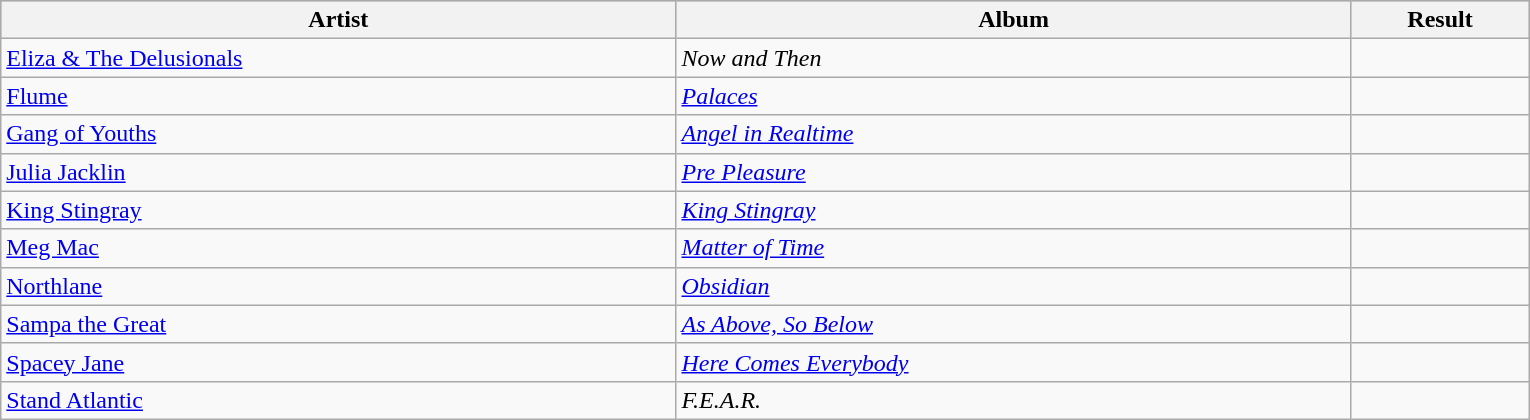<table class="sortable wikitable">
<tr bgcolor="#bebebe">
<th width="19%">Artist</th>
<th width="19%">Album</th>
<th width="5%">Result</th>
</tr>
<tr>
<td><a href='#'>Eliza & The Delusionals</a></td>
<td><em>Now and Then</em></td>
<td></td>
</tr>
<tr>
<td><a href='#'>Flume</a></td>
<td><em><a href='#'>Palaces</a></em></td>
<td></td>
</tr>
<tr>
<td><a href='#'>Gang of Youths</a></td>
<td><em><a href='#'>Angel in Realtime</a></em></td>
<td></td>
</tr>
<tr>
<td><a href='#'>Julia Jacklin</a></td>
<td><em><a href='#'>Pre Pleasure</a></em></td>
<td></td>
</tr>
<tr>
<td><a href='#'>King Stingray</a></td>
<td><em><a href='#'>King Stingray</a></em></td>
<td></td>
</tr>
<tr>
<td><a href='#'>Meg Mac</a></td>
<td><em><a href='#'>Matter of Time</a></em></td>
<td></td>
</tr>
<tr>
<td><a href='#'>Northlane</a></td>
<td><em><a href='#'>Obsidian</a></em></td>
<td></td>
</tr>
<tr>
<td><a href='#'>Sampa the Great</a></td>
<td><em><a href='#'> As Above, So Below</a></em></td>
<td></td>
</tr>
<tr>
<td><a href='#'>Spacey Jane</a></td>
<td><em><a href='#'>Here Comes Everybody</a></em></td>
<td></td>
</tr>
<tr>
<td><a href='#'>Stand Atlantic</a></td>
<td><em>F.E.A.R.</em></td>
<td></td>
</tr>
</table>
